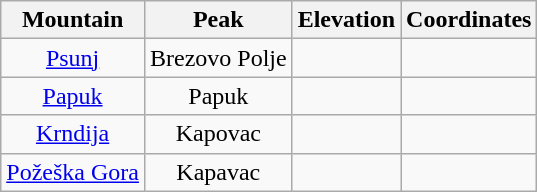<table class="wikitable">
<tr>
<th>Mountain</th>
<th>Peak</th>
<th>Elevation</th>
<th>Coordinates</th>
</tr>
<tr align=center>
<td><a href='#'>Psunj</a></td>
<td>Brezovo Polje</td>
<td></td>
<td></td>
</tr>
<tr align=center>
<td><a href='#'>Papuk</a></td>
<td>Papuk</td>
<td></td>
<td></td>
</tr>
<tr align=center>
<td><a href='#'>Krndija</a></td>
<td>Kapovac</td>
<td></td>
<td></td>
</tr>
<tr align=center>
<td><a href='#'>Požeška Gora</a></td>
<td>Kapavac</td>
<td></td>
<td></td>
</tr>
</table>
